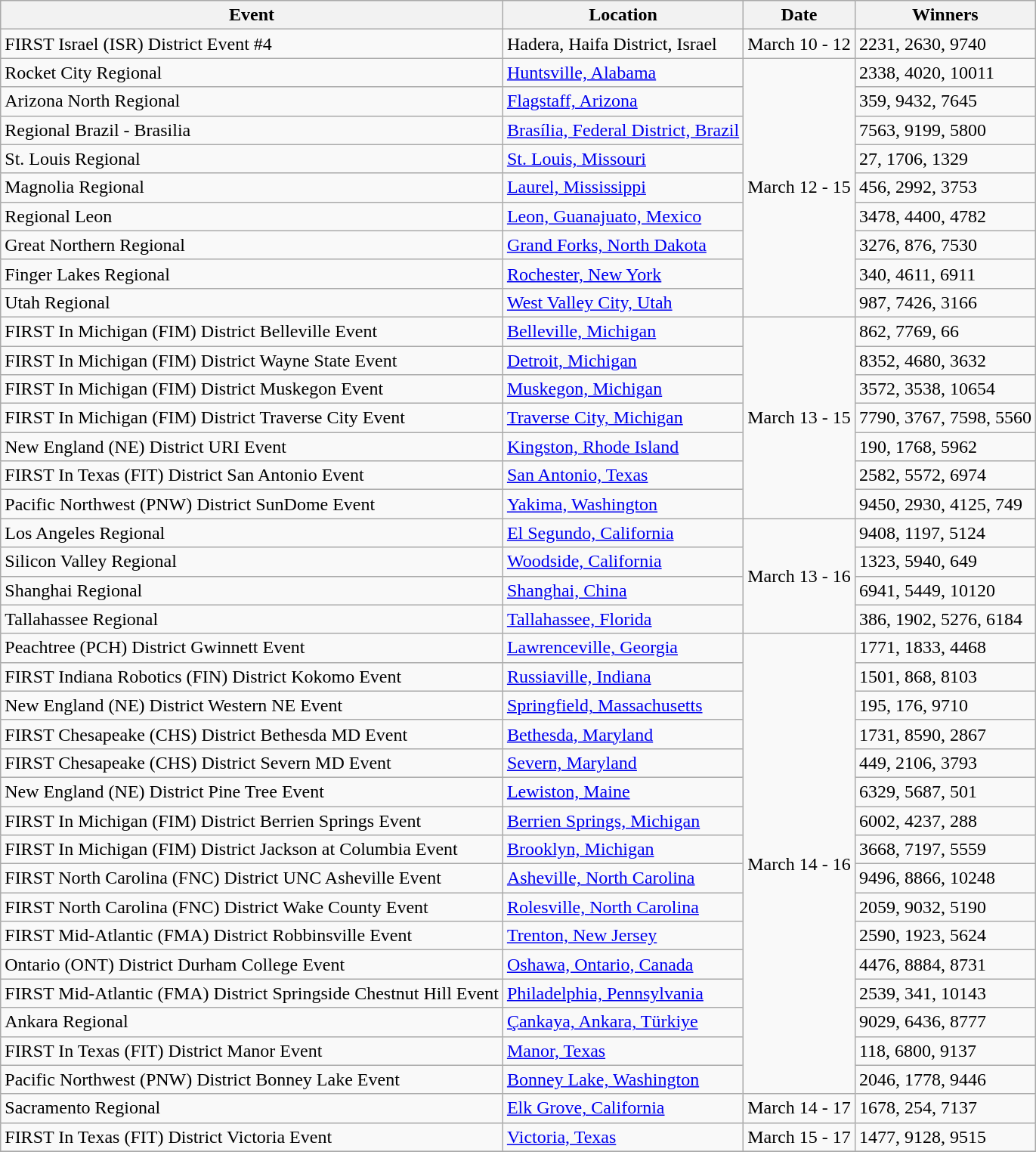<table class="wikitable">
<tr>
<th>Event</th>
<th>Location</th>
<th>Date</th>
<th>Winners</th>
</tr>
<tr>
<td>FIRST Israel (ISR) District Event #4</td>
<td>Hadera, Haifa District, Israel</td>
<td>March 10 - 12</td>
<td>2231, 2630, 9740</td>
</tr>
<tr>
<td>Rocket City Regional</td>
<td><a href='#'>Huntsville, Alabama</a></td>
<td rowspan="9">March 12 - 15</td>
<td>2338, 4020, 10011</td>
</tr>
<tr>
<td>Arizona North Regional</td>
<td><a href='#'>Flagstaff, Arizona</a></td>
<td>359, 9432, 7645</td>
</tr>
<tr>
<td>Regional Brazil - Brasilia</td>
<td><a href='#'>Brasília, Federal District, Brazil</a></td>
<td>7563, 9199, 5800</td>
</tr>
<tr>
<td>St. Louis Regional</td>
<td><a href='#'>St. Louis, Missouri</a></td>
<td>27, 1706, 1329</td>
</tr>
<tr>
<td>Magnolia Regional</td>
<td><a href='#'>Laurel, Mississippi</a></td>
<td>456, 2992, 3753</td>
</tr>
<tr>
<td>Regional Leon</td>
<td><a href='#'>Leon, Guanajuato, Mexico</a></td>
<td>3478, 4400, 4782</td>
</tr>
<tr>
<td>Great Northern Regional</td>
<td><a href='#'>Grand Forks, North Dakota</a></td>
<td>3276, 876, 7530</td>
</tr>
<tr>
<td>Finger Lakes Regional</td>
<td><a href='#'>Rochester, New York</a></td>
<td>340, 4611, 6911</td>
</tr>
<tr>
<td>Utah Regional</td>
<td><a href='#'>West Valley City, Utah</a></td>
<td>987, 7426, 3166</td>
</tr>
<tr>
<td>FIRST In Michigan (FIM) District Belleville Event</td>
<td><a href='#'>Belleville, Michigan</a></td>
<td rowspan="7">March 13 - 15</td>
<td>862, 7769, 66</td>
</tr>
<tr>
<td>FIRST In Michigan (FIM) District Wayne State Event</td>
<td><a href='#'>Detroit, Michigan</a></td>
<td>8352, 4680, 3632</td>
</tr>
<tr>
<td>FIRST In Michigan (FIM) District Muskegon Event</td>
<td><a href='#'>Muskegon, Michigan</a></td>
<td>3572, 3538, 10654</td>
</tr>
<tr>
<td>FIRST In Michigan (FIM) District Traverse City Event</td>
<td><a href='#'>Traverse City, Michigan</a></td>
<td>7790, 3767, 7598, 5560</td>
</tr>
<tr>
<td>New England (NE) District URI Event</td>
<td><a href='#'>Kingston, Rhode Island</a></td>
<td>190, 1768, 5962</td>
</tr>
<tr>
<td>FIRST In Texas (FIT) District San Antonio Event</td>
<td><a href='#'>San Antonio, Texas</a></td>
<td>2582, 5572, 6974</td>
</tr>
<tr>
<td>Pacific Northwest (PNW) District SunDome Event</td>
<td><a href='#'>Yakima, Washington</a></td>
<td>9450, 2930, 4125, 749</td>
</tr>
<tr>
<td>Los Angeles Regional</td>
<td><a href='#'>El Segundo, California</a></td>
<td rowspan="4">March 13 - 16</td>
<td>9408, 1197, 5124</td>
</tr>
<tr>
<td>Silicon Valley Regional</td>
<td><a href='#'>Woodside, California</a></td>
<td>1323, 5940, 649</td>
</tr>
<tr>
<td>Shanghai Regional</td>
<td><a href='#'>Shanghai, China</a></td>
<td>6941, 5449, 10120</td>
</tr>
<tr>
<td>Tallahassee Regional</td>
<td><a href='#'>Tallahassee, Florida</a></td>
<td>386, 1902, 5276, 6184</td>
</tr>
<tr>
<td>Peachtree (PCH) District Gwinnett Event</td>
<td><a href='#'>Lawrenceville, Georgia</a></td>
<td rowspan="16">March 14 - 16</td>
<td>1771, 1833, 4468</td>
</tr>
<tr>
<td>FIRST Indiana Robotics (FIN) District Kokomo Event</td>
<td><a href='#'>Russiaville, Indiana</a></td>
<td>1501, 868, 8103</td>
</tr>
<tr>
<td>New England (NE) District Western NE Event</td>
<td><a href='#'>Springfield, Massachusetts</a></td>
<td>195, 176, 9710</td>
</tr>
<tr>
<td>FIRST Chesapeake (CHS) District Bethesda MD Event</td>
<td><a href='#'>Bethesda, Maryland</a></td>
<td>1731, 8590, 2867</td>
</tr>
<tr>
<td>FIRST Chesapeake (CHS) District Severn MD Event</td>
<td><a href='#'>Severn, Maryland</a></td>
<td>449, 2106, 3793</td>
</tr>
<tr>
<td>New England (NE) District Pine Tree Event</td>
<td><a href='#'>Lewiston, Maine</a></td>
<td>6329, 5687, 501</td>
</tr>
<tr>
<td>FIRST In Michigan (FIM) District Berrien Springs Event</td>
<td><a href='#'>Berrien Springs, Michigan</a></td>
<td>6002, 4237, 288</td>
</tr>
<tr>
<td>FIRST In Michigan (FIM) District Jackson at Columbia Event</td>
<td><a href='#'>Brooklyn, Michigan</a></td>
<td>3668, 7197, 5559</td>
</tr>
<tr>
<td>FIRST North Carolina (FNC) District UNC Asheville Event</td>
<td><a href='#'>Asheville, North Carolina</a></td>
<td>9496, 8866, 10248</td>
</tr>
<tr>
<td>FIRST North Carolina (FNC) District Wake County Event</td>
<td><a href='#'>Rolesville, North Carolina</a></td>
<td>2059, 9032, 5190</td>
</tr>
<tr>
<td>FIRST Mid-Atlantic (FMA) District Robbinsville Event</td>
<td><a href='#'>Trenton, New Jersey</a></td>
<td>2590, 1923, 5624</td>
</tr>
<tr>
<td>Ontario (ONT) District Durham College Event</td>
<td><a href='#'>Oshawa, Ontario, Canada</a></td>
<td>4476, 8884, 8731</td>
</tr>
<tr>
<td>FIRST Mid-Atlantic (FMA) District Springside Chestnut Hill Event</td>
<td><a href='#'>Philadelphia, Pennsylvania</a></td>
<td>2539, 341, 10143</td>
</tr>
<tr>
<td>Ankara Regional</td>
<td><a href='#'>Çankaya, Ankara, Türkiye</a></td>
<td>9029, 6436, 8777</td>
</tr>
<tr>
<td>FIRST In Texas (FIT) District Manor Event</td>
<td><a href='#'>Manor, Texas</a></td>
<td>118, 6800, 9137</td>
</tr>
<tr>
<td>Pacific Northwest (PNW) District Bonney Lake Event</td>
<td><a href='#'>Bonney Lake, Washington</a></td>
<td>2046, 1778, 9446</td>
</tr>
<tr>
<td>Sacramento Regional</td>
<td><a href='#'>Elk Grove, California</a></td>
<td>March 14 - 17</td>
<td>1678, 254, 7137</td>
</tr>
<tr>
<td>FIRST In Texas (FIT) District Victoria Event</td>
<td><a href='#'>Victoria, Texas</a></td>
<td>March 15 - 17</td>
<td>1477, 9128, 9515</td>
</tr>
<tr>
</tr>
</table>
